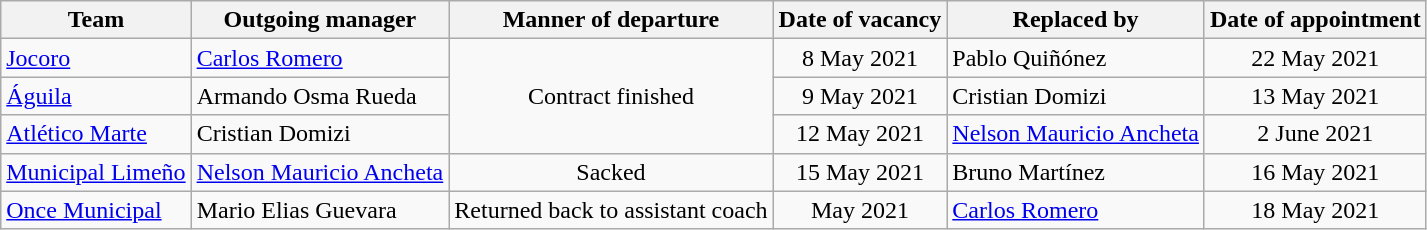<table class="wikitable">
<tr>
<th>Team</th>
<th>Outgoing manager</th>
<th>Manner of departure</th>
<th>Date of vacancy</th>
<th>Replaced by</th>
<th>Date of appointment</th>
</tr>
<tr>
<td><a href='#'>Jocoro</a></td>
<td> <a href='#'>Carlos Romero</a></td>
<td rowspan="3" style="text-align:center">Contract finished</td>
<td style="text-align:center">8 May 2021</td>
<td> Pablo Quiñónez</td>
<td style="text-align:center">22 May 2021</td>
</tr>
<tr>
<td><a href='#'>Águila</a></td>
<td> Armando Osma Rueda</td>
<td style="text-align:center">9 May 2021</td>
<td> Cristian Domizi</td>
<td style="text-align:center">13 May 2021</td>
</tr>
<tr>
<td><a href='#'>Atlético Marte</a></td>
<td> Cristian Domizi</td>
<td style="text-align:center">12 May 2021</td>
<td> <a href='#'>Nelson Mauricio Ancheta</a></td>
<td style="text-align:center">2 June 2021</td>
</tr>
<tr>
<td><a href='#'>Municipal Limeño</a></td>
<td> <a href='#'>Nelson Mauricio Ancheta</a></td>
<td style="text-align:center">Sacked</td>
<td style="text-align:center">15 May 2021</td>
<td> Bruno Martínez</td>
<td style="text-align:center">16 May 2021</td>
</tr>
<tr>
<td><a href='#'>Once Municipal</a></td>
<td> Mario Elias Guevara</td>
<td style="text-align:center">Returned back to assistant coach</td>
<td style="text-align:center">May 2021</td>
<td> <a href='#'>Carlos Romero</a></td>
<td style="text-align:center">18 May 2021</td>
</tr>
</table>
